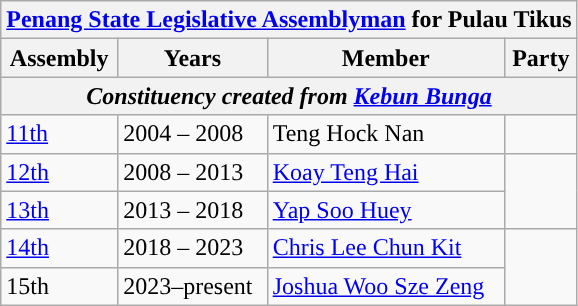<table class="wikitable">
<tr>
<th colspan="4"><a href='#'>Penang State Legislative Assemblyman</a> for Pulau Tikus</th>
</tr>
<tr>
<th>Assembly</th>
<th>Years</th>
<th>Member</th>
<th>Party</th>
</tr>
<tr>
<th colspan="4" align="center"><em>Constituency created from <a href='#'>Kebun Bunga</a></em></th>
</tr>
<tr>
<td><a href='#'>11th</a></td>
<td>2004 – 2008</td>
<td>Teng Hock Nan</td>
<td></td>
</tr>
<tr>
<td><a href='#'>12th</a></td>
<td>2008 – 2013</td>
<td><a href='#'>Koay Teng Hai</a></td>
<td rowspan="2"></td>
</tr>
<tr>
<td><a href='#'>13th</a></td>
<td>2013 – 2018</td>
<td><a href='#'>Yap Soo Huey</a></td>
</tr>
<tr>
<td><a href='#'>14th</a></td>
<td>2018 – 2023</td>
<td><a href='#'>Chris Lee Chun Kit</a></td>
<td rowspan=2></td>
</tr>
<tr>
<td>15th</td>
<td>2023–present</td>
<td><a href='#'>Joshua Woo Sze Zeng</a></td>
</tr>
</table>
